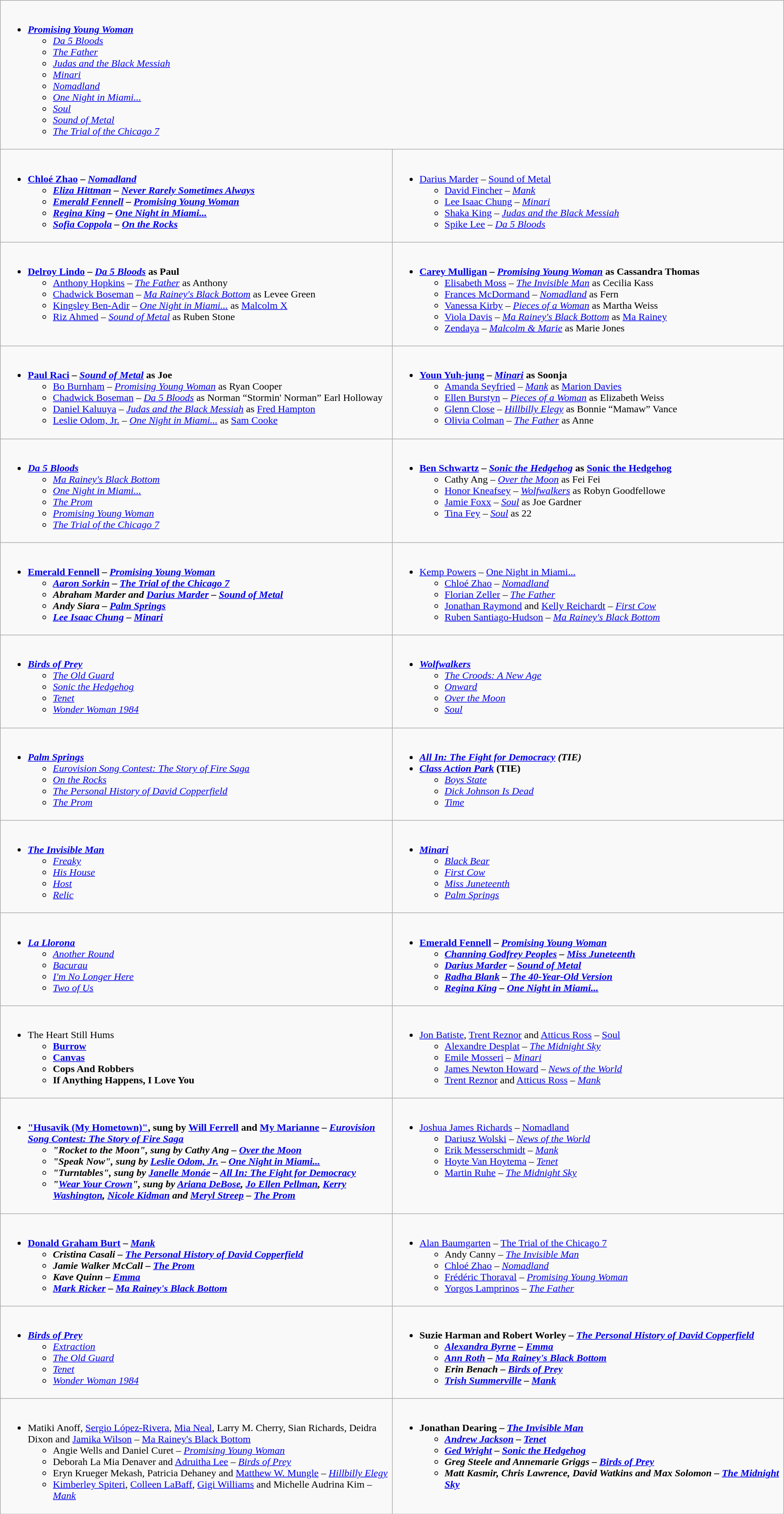<table class="wikitable">
<tr>
<td valign="top" width="50%" colspan=2><br><ul><li><strong><em><a href='#'>Promising Young Woman</a></em></strong><ul><li><em><a href='#'>Da 5 Bloods</a></em></li><li><em><a href='#'>The Father</a></em></li><li><em><a href='#'>Judas and the Black Messiah</a></em></li><li><em><a href='#'>Minari</a></em></li><li><em><a href='#'>Nomadland</a></em></li><li><em><a href='#'>One Night in Miami...</a></em></li><li><em><a href='#'>Soul</a></em></li><li><em><a href='#'>Sound of Metal</a></em></li><li><em><a href='#'>The Trial of the Chicago 7</a></em></li></ul></li></ul></td>
</tr>
<tr>
<td valign="top" width="50%"><br><ul><li><strong><a href='#'>Chloé Zhao</a> – <em><a href='#'>Nomadland</a><strong><em><ul><li><a href='#'>Eliza Hittman</a> – </em><a href='#'>Never Rarely Sometimes Always</a><em></li><li><a href='#'>Emerald Fennell</a> – </em><a href='#'>Promising Young Woman</a><em></li><li><a href='#'>Regina King</a> – </em><a href='#'>One Night in Miami...</a><em></li><li><a href='#'>Sofia Coppola</a> – </em><a href='#'>On the Rocks</a><em></li></ul></li></ul></td>
<td valign="top" width="50%"><br><ul><li></strong><a href='#'>Darius Marder</a> – </em><a href='#'>Sound of Metal</a></em></strong><ul><li><a href='#'>David Fincher</a> – <em><a href='#'>Mank</a></em></li><li><a href='#'>Lee Isaac Chung</a> – <em><a href='#'>Minari</a></em></li><li><a href='#'>Shaka King</a> – <em><a href='#'>Judas and the Black Messiah</a></em></li><li><a href='#'>Spike Lee</a> – <em><a href='#'>Da 5 Bloods</a></em></li></ul></li></ul></td>
</tr>
<tr>
<td valign="top" width="50%"><br><ul><li><strong><a href='#'>Delroy Lindo</a> – <em><a href='#'>Da 5 Bloods</a></em> as Paul</strong><ul><li><a href='#'>Anthony Hopkins</a> – <em><a href='#'>The Father</a></em> as Anthony</li><li><a href='#'>Chadwick Boseman</a> – <em><a href='#'>Ma Rainey's Black Bottom</a></em> as Levee Green </li><li><a href='#'>Kingsley Ben-Adir</a> – <em><a href='#'>One Night in Miami...</a></em> as <a href='#'>Malcolm X</a></li><li><a href='#'>Riz Ahmed</a> – <em><a href='#'>Sound of Metal</a></em> as Ruben Stone</li></ul></li></ul></td>
<td valign="top" width="50%"><br><ul><li><strong><a href='#'>Carey Mulligan</a> – <em><a href='#'>Promising Young Woman</a></em> as Cassandra Thomas</strong><ul><li><a href='#'>Elisabeth Moss</a> – <em><a href='#'>The Invisible Man</a></em> as Cecilia Kass</li><li><a href='#'>Frances McDormand</a> – <em><a href='#'>Nomadland</a></em> as Fern</li><li><a href='#'>Vanessa Kirby</a> – <em><a href='#'>Pieces of a Woman</a></em> as Martha Weiss</li><li><a href='#'>Viola Davis</a> – <em><a href='#'>Ma Rainey's Black Bottom</a></em> as <a href='#'>Ma Rainey</a></li><li><a href='#'>Zendaya</a> – <em><a href='#'>Malcolm & Marie</a></em> as Marie Jones</li></ul></li></ul></td>
</tr>
<tr>
<td valign="top" width="50%"><br><ul><li><strong><a href='#'>Paul Raci</a> – <em><a href='#'>Sound of Metal</a></em> as Joe</strong><ul><li><a href='#'>Bo Burnham</a> – <em><a href='#'>Promising Young Woman</a></em> as Ryan Cooper</li><li><a href='#'>Chadwick Boseman</a> – <em><a href='#'>Da 5 Bloods</a></em> as Norman “Stormin' Norman” Earl Holloway </li><li><a href='#'>Daniel Kaluuya</a> – <em><a href='#'>Judas and the Black Messiah</a></em> as <a href='#'>Fred Hampton</a></li><li><a href='#'>Leslie Odom, Jr.</a> – <em><a href='#'>One Night in Miami...</a></em> as <a href='#'>Sam Cooke</a></li></ul></li></ul></td>
<td valign="top" width="50%"><br><ul><li><strong><a href='#'>Youn Yuh-jung</a> – <em><a href='#'>Minari</a></em> as Soonja</strong><ul><li><a href='#'>Amanda Seyfried</a> – <em><a href='#'>Mank</a></em> as <a href='#'>Marion Davies</a></li><li><a href='#'>Ellen Burstyn</a> – <em><a href='#'>Pieces of a Woman</a></em> as Elizabeth Weiss</li><li><a href='#'>Glenn Close</a> – <em><a href='#'>Hillbilly Elegy</a></em> as Bonnie “Mamaw” Vance</li><li><a href='#'>Olivia Colman</a> – <em><a href='#'>The Father</a></em> as Anne</li></ul></li></ul></td>
</tr>
<tr>
<td valign="top" width="50%"><br><ul><li><strong><em><a href='#'>Da 5 Bloods</a></em></strong><ul><li><em><a href='#'>Ma Rainey's Black Bottom</a></em></li><li><em><a href='#'>One Night in Miami...</a></em></li><li><em><a href='#'>The Prom</a></em></li><li><em><a href='#'>Promising Young Woman</a></em></li><li><em><a href='#'>The Trial of the Chicago 7</a></em></li></ul></li></ul></td>
<td valign="top" width="50%"><br><ul><li><strong><a href='#'>Ben Schwartz</a> – <em><a href='#'>Sonic the Hedgehog</a></em> as <a href='#'>Sonic the Hedgehog</a></strong><ul><li>Cathy Ang – <em><a href='#'>Over the Moon</a></em> as Fei Fei</li><li><a href='#'>Honor Kneafsey</a> – <em><a href='#'>Wolfwalkers</a></em> as Robyn Goodfellowe</li><li><a href='#'>Jamie Foxx</a> – <em><a href='#'>Soul</a></em> as Joe Gardner</li><li><a href='#'>Tina Fey</a> – <em><a href='#'>Soul</a></em> as 22</li></ul></li></ul></td>
</tr>
<tr>
<td valign="top" width="50%"><br><ul><li><strong><a href='#'>Emerald Fennell</a> – <em><a href='#'>Promising Young Woman</a><strong><em><ul><li><a href='#'>Aaron Sorkin</a> – </em><a href='#'>The Trial of the Chicago 7</a><em></li><li>Abraham Marder and <a href='#'>Darius Marder</a> – </em><a href='#'>Sound of Metal</a><em></li><li>Andy Siara – </em><a href='#'>Palm Springs</a><em></li><li><a href='#'>Lee Isaac Chung</a> – </em><a href='#'>Minari</a><em></li></ul></li></ul></td>
<td valign="top" width="50%"><br><ul><li></strong><a href='#'>Kemp Powers</a> – </em><a href='#'>One Night in Miami...</a></em></strong><ul><li><a href='#'>Chloé Zhao</a> – <em><a href='#'>Nomadland</a></em></li><li><a href='#'>Florian Zeller</a> – <em><a href='#'>The Father</a></em></li><li><a href='#'>Jonathan Raymond</a> and <a href='#'>Kelly Reichardt</a> – <em><a href='#'>First Cow</a></em></li><li><a href='#'>Ruben Santiago-Hudson</a> – <em><a href='#'>Ma Rainey's Black Bottom</a></em></li></ul></li></ul></td>
</tr>
<tr>
<td valign="top" width="50%"><br><ul><li><strong><em><a href='#'>Birds of Prey</a></em></strong><ul><li><em><a href='#'>The Old Guard</a></em></li><li><em><a href='#'>Sonic the Hedgehog</a></em></li><li><em><a href='#'>Tenet</a></em></li><li><em><a href='#'>Wonder Woman 1984</a></em></li></ul></li></ul></td>
<td valign="top" width="50%"><br><ul><li><strong><em><a href='#'>Wolfwalkers</a></em></strong><ul><li><em><a href='#'>The Croods: A New Age</a></em></li><li><em><a href='#'>Onward</a></em></li><li><em><a href='#'>Over the Moon</a></em></li><li><em><a href='#'>Soul</a></em></li></ul></li></ul></td>
</tr>
<tr>
<td valign="top" width="50%"><br><ul><li><strong><em><a href='#'>Palm Springs</a></em></strong><ul><li><em><a href='#'>Eurovision Song Contest: The Story of Fire Saga</a></em></li><li><em><a href='#'>On the Rocks</a></em></li><li><em><a href='#'>The Personal History of David Copperfield</a></em></li><li><em><a href='#'>The Prom</a></em></li></ul></li></ul></td>
<td valign="top" width="50%"><br><ul><li><strong><em><a href='#'>All In: The Fight for Democracy</a><em> (TIE)<strong></li><li></em></strong><a href='#'>Class Action Park</a></em> (TIE)</strong><ul><li><em><a href='#'>Boys State</a></em></li><li><em><a href='#'>Dick Johnson Is Dead</a></em></li><li><em><a href='#'>Time</a></em></li></ul></li></ul></td>
</tr>
<tr>
<td valign="top" width="50%"><br><ul><li><strong><em><a href='#'>The Invisible Man</a></em></strong><ul><li><em><a href='#'>Freaky</a></em></li><li><em><a href='#'>His House</a></em></li><li><em><a href='#'>Host</a></em></li><li><em><a href='#'>Relic</a></em></li></ul></li></ul></td>
<td valign="top" width="50%"><br><ul><li><strong><em><a href='#'>Minari</a></em></strong><ul><li><em><a href='#'>Black Bear</a></em></li><li><em><a href='#'>First Cow</a></em></li><li><em><a href='#'>Miss Juneteenth</a></em></li><li><em><a href='#'>Palm Springs</a></em></li></ul></li></ul></td>
</tr>
<tr>
<td valign="top" width="50%"><br><ul><li><strong><em><a href='#'>La Llorona</a></em></strong><ul><li><em><a href='#'>Another Round</a></em></li><li><em><a href='#'>Bacurau</a></em></li><li><em><a href='#'>I'm No Longer Here</a></em></li><li><em><a href='#'>Two of Us</a></em></li></ul></li></ul></td>
<td valign="top" width="50%"><br><ul><li><strong><a href='#'>Emerald Fennell</a> – <em><a href='#'>Promising Young Woman</a><strong><em><ul><li><a href='#'>Channing Godfrey Peoples</a> – </em><a href='#'>Miss Juneteenth</a><em></li><li><a href='#'>Darius Marder</a> – </em><a href='#'>Sound of Metal</a><em></li><li><a href='#'>Radha Blank</a> – </em><a href='#'>The 40-Year-Old Version</a><em></li><li><a href='#'>Regina King</a> – </em><a href='#'>One Night in Miami...</a><em></li></ul></li></ul></td>
</tr>
<tr>
<td valign="top" width="50%"><br><ul><li></em></strong>The Heart Still Hums<strong><em><ul><li></em><a href='#'>Burrow</a><em></li><li></em><a href='#'>Canvas</a><em></li><li></em>Cops And Robbers<em></li><li></em>If Anything Happens, I Love You<em></li></ul></li></ul></td>
<td valign="top" width="50%"><br><ul><li></strong><a href='#'>Jon Batiste</a>, <a href='#'>Trent Reznor</a> and <a href='#'>Atticus Ross</a> – </em><a href='#'>Soul</a></em></strong><ul><li><a href='#'>Alexandre Desplat</a> – <em><a href='#'>The Midnight Sky</a></em></li><li><a href='#'>Emile Mosseri</a> – <em><a href='#'>Minari</a></em></li><li><a href='#'>James Newton Howard</a> – <em><a href='#'>News of the World</a></em></li><li><a href='#'>Trent Reznor</a> and <a href='#'>Atticus Ross</a> – <em><a href='#'>Mank</a></em></li></ul></li></ul></td>
</tr>
<tr>
<td valign="top" width="50%"><br><ul><li><strong><a href='#'>"Husavik (My Hometown)"</a>, sung by <a href='#'>Will Ferrell</a> and <a href='#'>My Marianne</a> – <em><a href='#'>Eurovision Song Contest: The Story of Fire Saga</a><strong><em><ul><li>"Rocket to the Moon", sung by Cathy Ang – </em><a href='#'>Over the Moon</a><em></li><li>"Speak Now", sung by <a href='#'>Leslie Odom, Jr.</a> – </em><a href='#'>One Night in Miami...</a><em></li><li>"Turntables", sung by <a href='#'>Janelle Monáe</a> – </em><a href='#'>All In: The Fight for Democracy</a><em></li><li>"<a href='#'>Wear Your Crown</a>", sung by <a href='#'>Ariana DeBose</a>, <a href='#'>Jo Ellen Pellman</a>, <a href='#'>Kerry Washington</a>, <a href='#'>Nicole Kidman</a> and <a href='#'>Meryl Streep</a> – </em><a href='#'>The Prom</a><em></li></ul></li></ul></td>
<td valign="top" width="50%"><br><ul><li></strong><a href='#'>Joshua James Richards</a> – </em><a href='#'>Nomadland</a></em></strong><ul><li><a href='#'>Dariusz Wolski</a> – <em><a href='#'>News of the World</a></em></li><li><a href='#'>Erik Messerschmidt</a> – <em><a href='#'>Mank</a></em></li><li><a href='#'>Hoyte Van Hoytema</a> – <em><a href='#'>Tenet</a></em></li><li><a href='#'>Martin Ruhe</a> – <em><a href='#'>The Midnight Sky</a></em></li></ul></li></ul></td>
</tr>
<tr>
<td valign="top" width="50%"><br><ul><li><strong><a href='#'>Donald Graham Burt</a> – <em><a href='#'>Mank</a><strong><em><ul><li>Cristina Casali – </em><a href='#'>The Personal History of David Copperfield</a><em></li><li>Jamie Walker McCall – </em><a href='#'>The Prom</a><em></li><li>Kave Quinn – </em><a href='#'>Emma</a><em></li><li><a href='#'>Mark Ricker</a> – </em><a href='#'>Ma Rainey's Black Bottom</a><em></li></ul></li></ul></td>
<td valign="top" width="50%"><br><ul><li></strong><a href='#'>Alan Baumgarten</a> – </em><a href='#'>The Trial of the Chicago 7</a></em></strong><ul><li>Andy Canny – <em><a href='#'>The Invisible Man</a></em></li><li><a href='#'>Chloé Zhao</a> – <em><a href='#'>Nomadland</a></em></li><li><a href='#'>Frédéric Thoraval</a> – <em><a href='#'>Promising Young Woman</a></em></li><li><a href='#'>Yorgos Lamprinos</a> – <em><a href='#'>The Father</a></em></li></ul></li></ul></td>
</tr>
<tr>
<td valign="top" width="50%"><br><ul><li><strong><em><a href='#'>Birds of Prey</a></em></strong><ul><li><em><a href='#'>Extraction</a></em></li><li><em><a href='#'>The Old Guard</a></em></li><li><em><a href='#'>Tenet</a></em></li><li><em><a href='#'>Wonder Woman 1984</a></em></li></ul></li></ul></td>
<td valign="top" width="50%"><br><ul><li><strong>Suzie Harman and Robert Worley – <em><a href='#'>The Personal History of David Copperfield</a><strong><em><ul><li><a href='#'>Alexandra Byrne</a> – </em><a href='#'>Emma</a><em></li><li><a href='#'>Ann Roth</a> – </em><a href='#'>Ma Rainey's Black Bottom</a><em></li><li>Erin Benach – </em><a href='#'>Birds of Prey</a><em></li><li><a href='#'>Trish Summerville</a> – </em><a href='#'>Mank</a><em></li></ul></li></ul></td>
</tr>
<tr>
<td valign="top" width="50%"><br><ul><li></strong>Matiki Anoff, <a href='#'>Sergio López-Rivera</a>, <a href='#'>Mia Neal</a>, Larry M. Cherry, Sian Richards, Deidra Dixon and <a href='#'>Jamika Wilson</a> – </em><a href='#'>Ma Rainey's Black Bottom</a></em></strong><ul><li>Angie Wells and Daniel Curet – <em><a href='#'>Promising Young Woman</a></em></li><li>Deborah La Mia Denaver and <a href='#'>Adruitha Lee</a> – <em><a href='#'>Birds of Prey</a></em></li><li>Eryn Krueger Mekash, Patricia Dehaney and <a href='#'>Matthew W. Mungle</a> – <em><a href='#'>Hillbilly Elegy</a></em></li><li><a href='#'>Kimberley Spiteri</a>, <a href='#'>Colleen LaBaff</a>, <a href='#'>Gigi Williams</a> and Michelle Audrina Kim – <em><a href='#'>Mank</a></em></li></ul></li></ul></td>
<td valign="top" width="50%"><br><ul><li><strong>Jonathan Dearing – <em><a href='#'>The Invisible Man</a><strong><em><ul><li><a href='#'>Andrew Jackson</a> – </em><a href='#'>Tenet</a><em></li><li><a href='#'>Ged Wright</a>  – </em><a href='#'>Sonic the Hedgehog</a><em></li><li>Greg Steele and Annemarie Griggs – </em><a href='#'>Birds of Prey</a><em></li><li>Matt Kasmir, Chris Lawrence, David Watkins and Max Solomon – </em><a href='#'>The Midnight Sky</a><em></li></ul></li></ul></td>
</tr>
</table>
